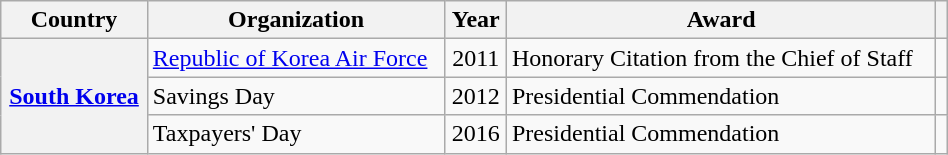<table class="wikitable sortable plainrowheaders" style="width:50%">
<tr>
<th scope="col">Country</th>
<th scope="col">Organization</th>
<th scope="col">Year</th>
<th scope="col">Award</th>
<th scope="col" class="unsortable"></th>
</tr>
<tr>
<th rowspan="3" scope="row"><a href='#'>South Korea</a></th>
<td><a href='#'>Republic of Korea Air Force</a></td>
<td style="text-align:center">2011</td>
<td>Honorary Citation from the Chief of Staff</td>
<td style="text-align:center"></td>
</tr>
<tr>
<td>Savings Day</td>
<td style="text-align:center">2012</td>
<td>Presidential Commendation</td>
<td style="text-align:center"></td>
</tr>
<tr>
<td>Taxpayers' Day</td>
<td style="text-align:center">2016</td>
<td>Presidential Commendation</td>
<td style="text-align:center"></td>
</tr>
</table>
